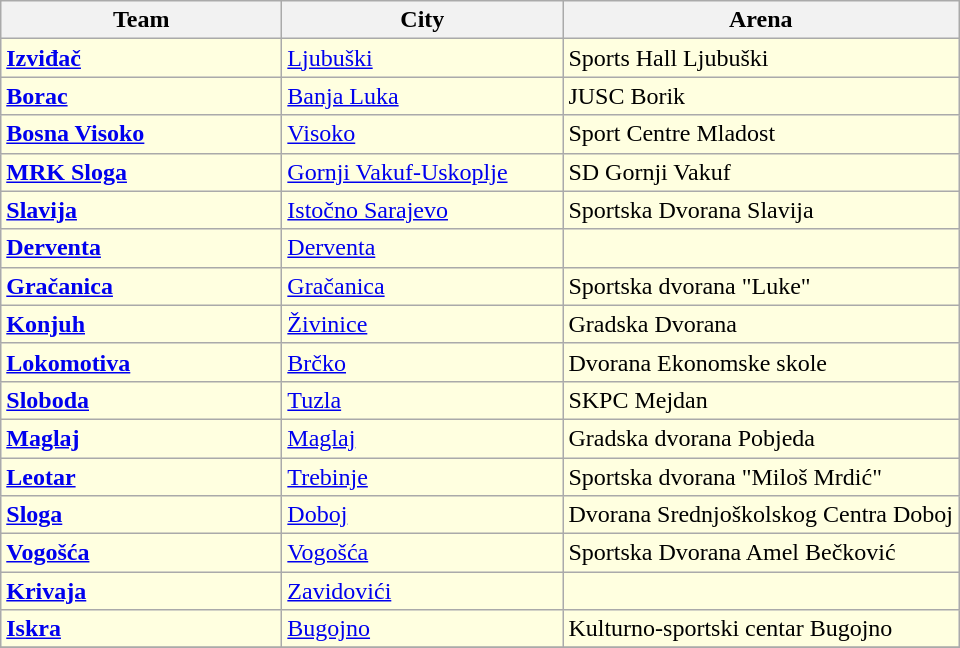<table class="wikitable sortable">
<tr>
<th width=180>Team</th>
<th width=180>City</th>
<th>Arena</th>
</tr>
<tr bgcolor=ffffe0>
<td><strong><a href='#'>Izviđač</a></strong></td>
<td><a href='#'>Ljubuški</a></td>
<td>Sports Hall Ljubuški</td>
</tr>
<tr bgcolor=ffffe0>
<td><strong><a href='#'>Borac</a></strong></td>
<td><a href='#'>Banja Luka</a></td>
<td>JUSC Borik</td>
</tr>
<tr bgcolor=ffffe0>
<td><strong><a href='#'>Bosna Visoko</a></strong></td>
<td><a href='#'>Visoko</a></td>
<td>Sport Centre Mladost</td>
</tr>
<tr bgcolor=ffffe0>
<td><strong><a href='#'>MRK Sloga</a></strong></td>
<td><a href='#'>Gornji Vakuf-Uskoplje</a></td>
<td>SD Gornji Vakuf</td>
</tr>
<tr bgcolor=ffffe0>
<td><strong><a href='#'>Slavija</a></strong></td>
<td><a href='#'>Istočno Sarajevo</a></td>
<td>Sportska Dvorana Slavija</td>
</tr>
<tr bgcolor=ffffe0>
<td><strong><a href='#'>Derventa</a></strong></td>
<td><a href='#'>Derventa</a></td>
<td></td>
</tr>
<tr bgcolor=ffffe0>
<td><strong><a href='#'>Gračanica</a></strong></td>
<td><a href='#'>Gračanica</a></td>
<td>Sportska dvorana "Luke"</td>
</tr>
<tr bgcolor=ffffe0>
<td><strong><a href='#'>Konjuh</a></strong></td>
<td><a href='#'>Živinice</a></td>
<td>Gradska Dvorana</td>
</tr>
<tr bgcolor=ffffe0>
<td><strong><a href='#'>Lokomotiva</a></strong></td>
<td><a href='#'>Brčko</a></td>
<td>Dvorana Ekonomske skole</td>
</tr>
<tr bgcolor=ffffe0>
<td><strong><a href='#'>Sloboda</a></strong></td>
<td><a href='#'>Tuzla</a></td>
<td>SKPC Mejdan</td>
</tr>
<tr bgcolor=ffffe0>
<td><strong><a href='#'>Maglaj</a></strong></td>
<td><a href='#'>Maglaj</a></td>
<td>Gradska dvorana Pobjeda</td>
</tr>
<tr bgcolor=ffffe0>
<td><strong><a href='#'>Leotar</a></strong></td>
<td><a href='#'>Trebinje</a></td>
<td>Sportska dvorana "Miloš Mrdić"</td>
</tr>
<tr bgcolor=ffffe0>
<td><strong><a href='#'>Sloga</a></strong></td>
<td><a href='#'>Doboj</a></td>
<td>Dvorana Srednjoškolskog Centra Doboj</td>
</tr>
<tr bgcolor=ffffe0>
<td><strong><a href='#'>Vogošća</a></strong></td>
<td><a href='#'>Vogošća</a></td>
<td>Sportska Dvorana Amel Bečković</td>
</tr>
<tr bgcolor=ffffe0>
<td><strong><a href='#'>Krivaja</a></strong></td>
<td><a href='#'>Zavidovići</a></td>
<td></td>
</tr>
<tr bgcolor=ffffe0>
<td><strong><a href='#'>Iskra</a></strong></td>
<td><a href='#'>Bugojno</a></td>
<td>Kulturno-sportski centar Bugojno</td>
</tr>
<tr>
</tr>
</table>
